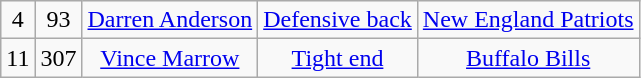<table class="wikitable" style="text-align:center">
<tr>
<td>4</td>
<td>93</td>
<td><a href='#'>Darren Anderson</a></td>
<td><a href='#'>Defensive back</a></td>
<td><a href='#'>New England Patriots</a></td>
</tr>
<tr>
<td>11</td>
<td>307</td>
<td><a href='#'>Vince Marrow</a></td>
<td><a href='#'>Tight end</a></td>
<td><a href='#'>Buffalo Bills</a></td>
</tr>
</table>
